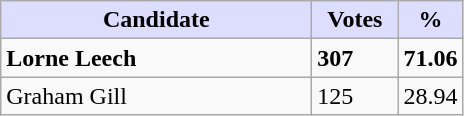<table class="wikitable">
<tr>
<th style="background:#ddf; width:200px;">Candidate</th>
<th style="background:#ddf; width:50px;">Votes</th>
<th style="background:#ddf; width:30px;">%</th>
</tr>
<tr>
<td><strong>Lorne Leech</strong></td>
<td><strong>307</strong></td>
<td><strong>71.06</strong></td>
</tr>
<tr>
<td>Graham Gill</td>
<td>125</td>
<td>28.94</td>
</tr>
</table>
